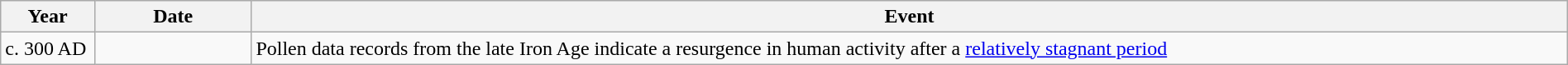<table class="wikitable" width="100%">
<tr>
<th style="width:6%">Year</th>
<th style="width:10%">Date</th>
<th>Event</th>
</tr>
<tr>
<td>c. 300 AD</td>
<td></td>
<td>Pollen data records from the late Iron Age indicate a resurgence in human activity after a <a href='#'>relatively stagnant period</a></td>
</tr>
</table>
